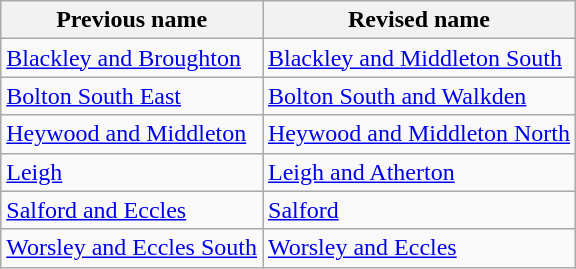<table class="wikitable">
<tr>
<th>Previous name</th>
<th>Revised name</th>
</tr>
<tr>
<td><a href='#'>Blackley and Broughton</a></td>
<td><a href='#'>Blackley and Middleton South</a></td>
</tr>
<tr>
<td><a href='#'>Bolton South East</a></td>
<td><a href='#'>Bolton South and Walkden</a></td>
</tr>
<tr>
<td><a href='#'>Heywood and Middleton</a></td>
<td><a href='#'>Heywood and Middleton North</a></td>
</tr>
<tr>
<td><a href='#'>Leigh</a></td>
<td><a href='#'>Leigh and Atherton</a></td>
</tr>
<tr>
<td><a href='#'>Salford and Eccles</a></td>
<td><a href='#'>Salford</a></td>
</tr>
<tr>
<td><a href='#'>Worsley and Eccles South</a></td>
<td><a href='#'>Worsley and Eccles</a></td>
</tr>
</table>
